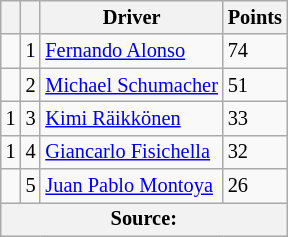<table class="wikitable" style="font-size: 85%;">
<tr>
<th></th>
<th></th>
<th>Driver</th>
<th>Points</th>
</tr>
<tr>
<td></td>
<td align="center">1</td>
<td> <a href='#'>Fernando Alonso</a></td>
<td>74</td>
</tr>
<tr>
<td></td>
<td align="center">2</td>
<td> <a href='#'>Michael Schumacher</a></td>
<td>51</td>
</tr>
<tr>
<td> 1</td>
<td align="center">3</td>
<td> <a href='#'>Kimi Räikkönen</a></td>
<td>33</td>
</tr>
<tr>
<td> 1</td>
<td align="center">4</td>
<td> <a href='#'>Giancarlo Fisichella</a></td>
<td>32</td>
</tr>
<tr>
<td></td>
<td align="center">5</td>
<td> <a href='#'>Juan Pablo Montoya</a></td>
<td>26</td>
</tr>
<tr>
<th colspan=4>Source: </th>
</tr>
</table>
